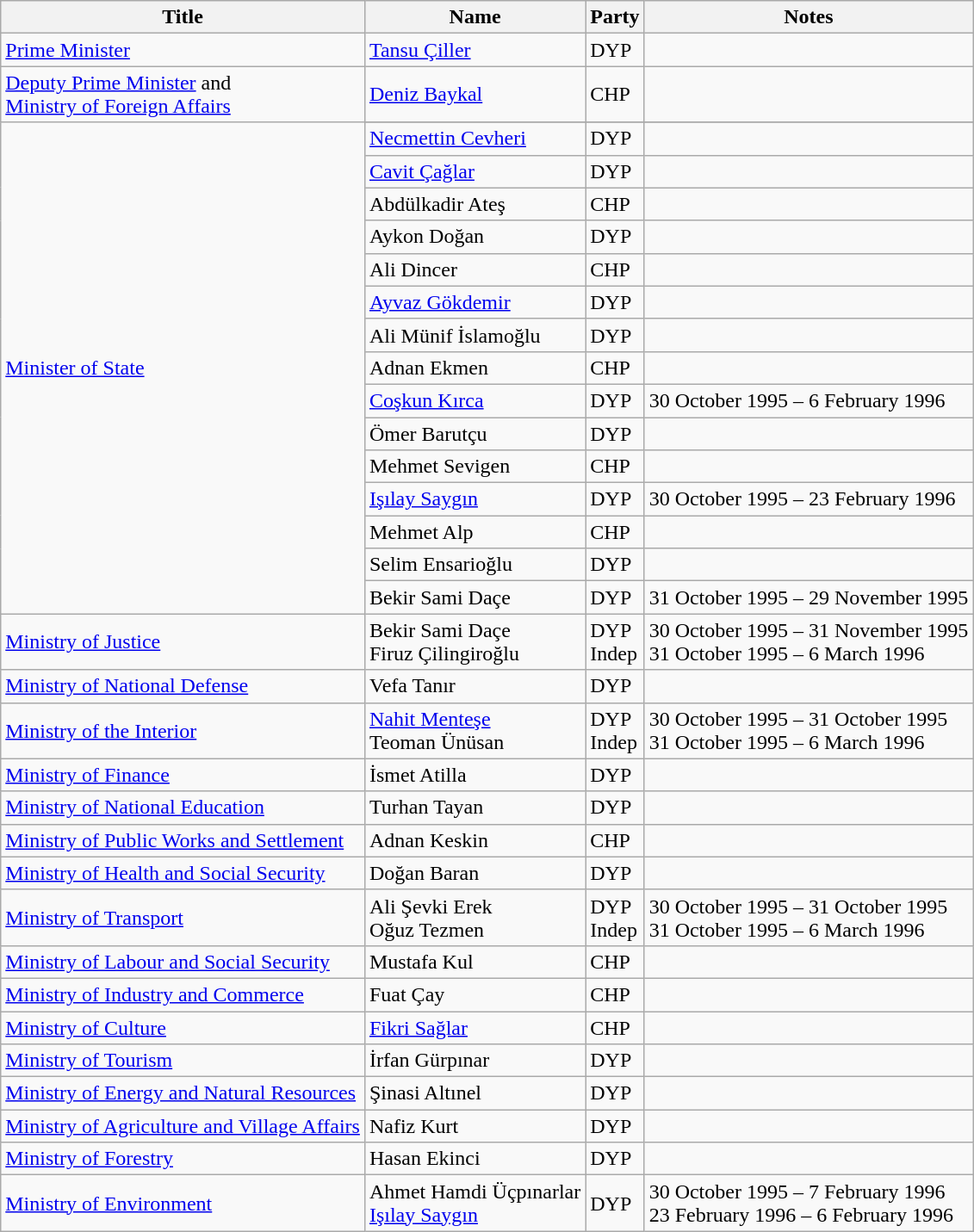<table class="wikitable">
<tr>
<th>Title</th>
<th>Name</th>
<th>Party</th>
<th>Notes</th>
</tr>
<tr>
<td><a href='#'>Prime Minister</a></td>
<td><a href='#'>Tansu Çiller</a></td>
<td>DYP</td>
<td></td>
</tr>
<tr>
<td><a href='#'>Deputy Prime Minister</a> and<br><a href='#'>Ministry of Foreign Affairs</a></td>
<td><a href='#'>Deniz Baykal</a></td>
<td>CHP</td>
<td></td>
</tr>
<tr>
<td rowspan="16" style="text-align:left;"><a href='#'>Minister of State</a></td>
</tr>
<tr>
<td><a href='#'>Necmettin Cevheri</a></td>
<td>DYP</td>
<td></td>
</tr>
<tr>
<td><a href='#'>Cavit Çağlar</a></td>
<td>DYP</td>
<td></td>
</tr>
<tr>
<td>Abdülkadir Ateş</td>
<td>CHP</td>
<td></td>
</tr>
<tr>
<td>Aykon Doğan</td>
<td>DYP</td>
<td></td>
</tr>
<tr>
<td>Ali Dincer</td>
<td>CHP</td>
<td></td>
</tr>
<tr>
<td><a href='#'>Ayvaz Gökdemir</a></td>
<td>DYP</td>
<td></td>
</tr>
<tr>
<td>Ali Münif İslamoğlu</td>
<td>DYP</td>
<td></td>
</tr>
<tr>
<td>Adnan Ekmen</td>
<td>CHP</td>
<td></td>
</tr>
<tr>
<td><a href='#'>Coşkun Kırca</a></td>
<td>DYP</td>
<td>30 October 1995 – 6 February 1996</td>
</tr>
<tr>
<td>Ömer Barutçu</td>
<td>DYP</td>
<td></td>
</tr>
<tr>
<td>Mehmet Sevigen</td>
<td>CHP</td>
<td></td>
</tr>
<tr>
<td><a href='#'>Işılay Saygın</a></td>
<td>DYP</td>
<td>30 October 1995 – 23 February 1996</td>
</tr>
<tr>
<td>Mehmet Alp</td>
<td>CHP</td>
<td></td>
</tr>
<tr>
<td>Selim Ensarioğlu</td>
<td>DYP</td>
<td></td>
</tr>
<tr>
<td>Bekir Sami Daçe</td>
<td>DYP</td>
<td>31 October 1995 – 29 November 1995</td>
</tr>
<tr>
<td><a href='#'>Ministry of Justice</a></td>
<td>Bekir Sami Daçe<br>Firuz Çilingiroğlu</td>
<td>DYP<br>Indep</td>
<td>30 October 1995 – 31 November 1995<br>31 October 1995 – 6 March 1996</td>
</tr>
<tr>
<td><a href='#'>Ministry of National Defense</a></td>
<td>Vefa Tanır</td>
<td>DYP</td>
<td></td>
</tr>
<tr>
<td><a href='#'>Ministry of the Interior</a></td>
<td><a href='#'>Nahit Menteşe</a><br>Teoman Ünüsan</td>
<td>DYP<br>Indep</td>
<td>30 October 1995 – 31 October 1995<br>31 October 1995 – 6 March 1996</td>
</tr>
<tr>
<td><a href='#'>Ministry of Finance</a></td>
<td>İsmet Atilla</td>
<td>DYP</td>
<td></td>
</tr>
<tr>
<td><a href='#'>Ministry of National Education</a></td>
<td>Turhan Tayan</td>
<td>DYP</td>
<td></td>
</tr>
<tr>
<td><a href='#'>Ministry of Public Works and Settlement</a></td>
<td>Adnan Keskin</td>
<td>CHP</td>
<td></td>
</tr>
<tr>
<td><a href='#'>Ministry of Health and Social Security</a></td>
<td>Doğan Baran</td>
<td>DYP</td>
<td></td>
</tr>
<tr>
<td><a href='#'>Ministry of Transport</a></td>
<td>Ali Şevki Erek<br>Oğuz Tezmen</td>
<td>DYP<br>Indep</td>
<td>30 October 1995 – 31 October 1995<br>31 October 1995 – 6 March 1996</td>
</tr>
<tr>
<td><a href='#'>Ministry of Labour and Social Security</a></td>
<td>Mustafa Kul</td>
<td>CHP</td>
<td></td>
</tr>
<tr>
<td><a href='#'>Ministry of Industry and Commerce</a></td>
<td>Fuat Çay</td>
<td>CHP</td>
<td></td>
</tr>
<tr>
<td><a href='#'>Ministry of Culture</a></td>
<td><a href='#'>Fikri Sağlar</a></td>
<td>CHP</td>
<td></td>
</tr>
<tr>
<td><a href='#'>Ministry of Tourism</a></td>
<td>İrfan Gürpınar</td>
<td>DYP</td>
<td></td>
</tr>
<tr>
<td><a href='#'>Ministry of Energy and Natural Resources</a></td>
<td>Şinasi Altınel</td>
<td>DYP</td>
<td></td>
</tr>
<tr>
<td><a href='#'>Ministry of Agriculture and Village Affairs</a></td>
<td>Nafiz Kurt</td>
<td>DYP</td>
<td></td>
</tr>
<tr>
<td><a href='#'>Ministry of Forestry</a></td>
<td>Hasan Ekinci</td>
<td>DYP</td>
<td></td>
</tr>
<tr>
<td><a href='#'>Ministry of Environment</a></td>
<td>Ahmet Hamdi Üçpınarlar<br><a href='#'>Işılay Saygın</a></td>
<td>DYP</td>
<td>30 October 1995 – 7 February 1996<br>23 February 1996 – 6 February 1996</td>
</tr>
</table>
